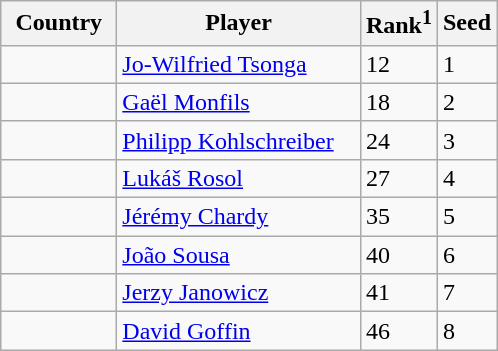<table class="sortable wikitable">
<tr>
<th width="70">Country</th>
<th width="155">Player</th>
<th>Rank<sup>1</sup></th>
<th>Seed</th>
</tr>
<tr>
<td></td>
<td><a href='#'>Jo-Wilfried Tsonga</a></td>
<td>12</td>
<td>1</td>
</tr>
<tr>
<td></td>
<td><a href='#'>Gaël Monfils</a></td>
<td>18</td>
<td>2</td>
</tr>
<tr>
<td></td>
<td><a href='#'>Philipp Kohlschreiber</a></td>
<td>24</td>
<td>3</td>
</tr>
<tr>
<td></td>
<td><a href='#'>Lukáš Rosol</a></td>
<td>27</td>
<td>4</td>
</tr>
<tr>
<td></td>
<td><a href='#'>Jérémy Chardy</a></td>
<td>35</td>
<td>5</td>
</tr>
<tr>
<td></td>
<td><a href='#'>João Sousa</a></td>
<td>40</td>
<td>6</td>
</tr>
<tr>
<td></td>
<td><a href='#'>Jerzy Janowicz</a></td>
<td>41</td>
<td>7</td>
</tr>
<tr>
<td></td>
<td><a href='#'>David Goffin</a></td>
<td>46</td>
<td>8</td>
</tr>
</table>
